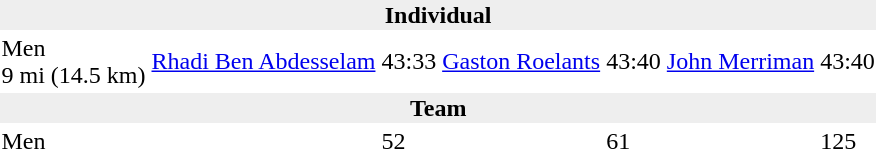<table>
<tr>
<td colspan=7 bgcolor=#eeeeee style=text-align:center;><strong>Individual</strong></td>
</tr>
<tr>
<td>Men<br>9 mi (14.5 km)</td>
<td><a href='#'>Rhadi Ben Abdesselam</a><br></td>
<td>43:33</td>
<td><a href='#'>Gaston Roelants</a><br></td>
<td>43:40</td>
<td><a href='#'>John Merriman</a><br></td>
<td>43:40</td>
</tr>
<tr>
<td colspan=7 bgcolor=#eeeeee style=text-align:center;><strong>Team</strong></td>
</tr>
<tr>
<td>Men</td>
<td></td>
<td>52</td>
<td></td>
<td>61</td>
<td></td>
<td>125</td>
</tr>
</table>
